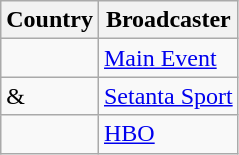<table class="wikitable">
<tr>
<th align=center>Country</th>
<th align=center>Broadcaster</th>
</tr>
<tr>
<td></td>
<td><a href='#'>Main Event</a></td>
</tr>
<tr>
<td> & </td>
<td><a href='#'>Setanta Sport</a></td>
</tr>
<tr>
<td></td>
<td><a href='#'>HBO</a></td>
</tr>
</table>
